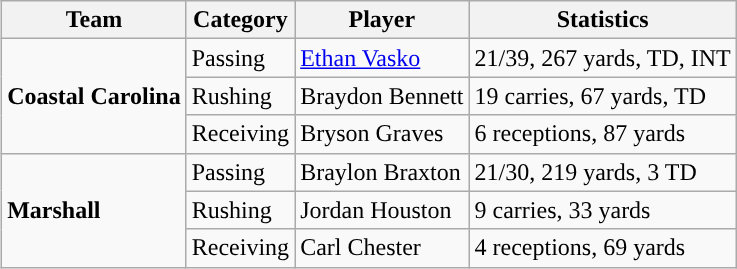<table class="wikitable" style="float: right;">
<tr>
<th>Team</th>
<th>Category</th>
<th>Player</th>
<th>Statistics</th>
</tr>
<tr>
<td rowspan=3><strong>Coastal Carolina</strong></td>
<td>Passing</td>
<td><a href='#'>Ethan Vasko</a></td>
<td>21/39, 267 yards, TD, INT</td>
</tr>
<tr>
<td>Rushing</td>
<td>Braydon Bennett</td>
<td>19 carries, 67 yards, TD</td>
</tr>
<tr>
<td>Receiving</td>
<td>Bryson Graves</td>
<td>6 receptions, 87 yards</td>
</tr>
<tr>
<td rowspan=3><strong>Marshall</strong></td>
<td>Passing</td>
<td>Braylon Braxton</td>
<td>21/30, 219 yards, 3 TD</td>
</tr>
<tr>
<td>Rushing</td>
<td>Jordan Houston</td>
<td>9 carries, 33 yards</td>
</tr>
<tr>
<td>Receiving</td>
<td>Carl Chester</td>
<td>4 receptions, 69 yards</td>
</tr>
</table>
